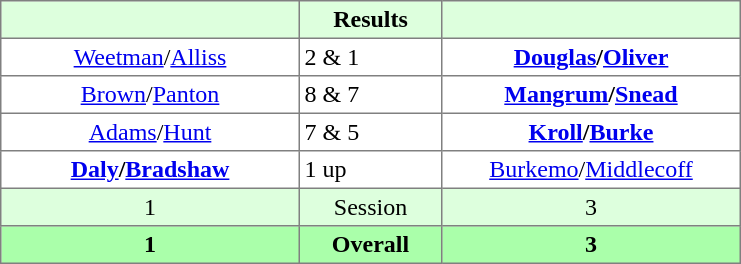<table border="1" cellpadding="3" style="border-collapse:collapse; text-align:center;">
<tr style="background:#dfd;">
<th style="width:12em;"></th>
<th style="width:5.5em;">Results</th>
<th style="width:12em;"></th>
</tr>
<tr>
<td><a href='#'>Weetman</a>/<a href='#'>Alliss</a></td>
<td align=left> 2 & 1</td>
<td><strong><a href='#'>Douglas</a>/<a href='#'>Oliver</a></strong></td>
</tr>
<tr>
<td><a href='#'>Brown</a>/<a href='#'>Panton</a></td>
<td align=left> 8 & 7</td>
<td><strong><a href='#'>Mangrum</a>/<a href='#'>Snead</a></strong></td>
</tr>
<tr>
<td><a href='#'>Adams</a>/<a href='#'>Hunt</a></td>
<td align=left> 7 & 5</td>
<td><strong><a href='#'>Kroll</a>/<a href='#'>Burke</a></strong></td>
</tr>
<tr>
<td><strong><a href='#'>Daly</a>/<a href='#'>Bradshaw</a></strong></td>
<td align=left> 1 up</td>
<td><a href='#'>Burkemo</a>/<a href='#'>Middlecoff</a></td>
</tr>
<tr style="background:#dfd;">
<td>1</td>
<td>Session</td>
<td>3</td>
</tr>
<tr style="background:#afa;">
<th>1</th>
<th>Overall</th>
<th>3</th>
</tr>
</table>
